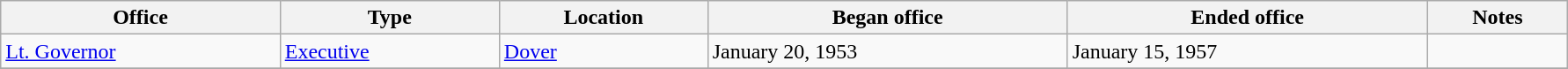<table class=wikitable style="width: 94%" style="text-align: center;" align="center">
<tr>
<th>Office</th>
<th>Type</th>
<th>Location</th>
<th>Began office</th>
<th>Ended office</th>
<th>Notes</th>
</tr>
<tr>
<td><a href='#'>Lt. Governor</a></td>
<td><a href='#'>Executive</a></td>
<td><a href='#'>Dover</a></td>
<td>January 20, 1953</td>
<td>January 15, 1957</td>
<td></td>
</tr>
<tr>
</tr>
</table>
